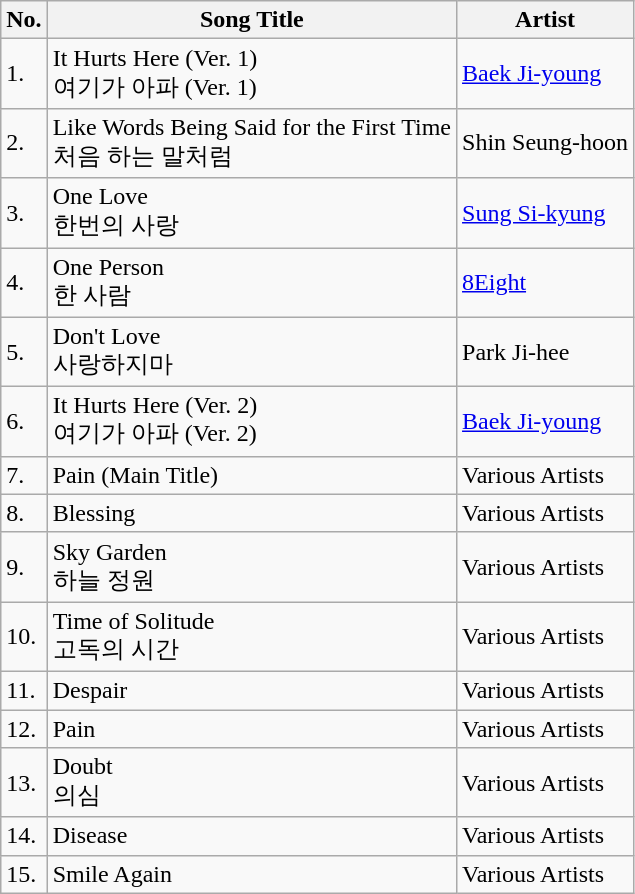<table class="wikitable">
<tr>
<th>No.</th>
<th>Song Title</th>
<th>Artist</th>
</tr>
<tr>
<td>1.</td>
<td>It Hurts Here (Ver. 1) <br> 여기가 아파 (Ver. 1)</td>
<td><a href='#'>Baek Ji-young</a></td>
</tr>
<tr>
<td>2.</td>
<td>Like Words Being Said for the First Time <br> 처음 하는 말처럼</td>
<td>Shin Seung-hoon</td>
</tr>
<tr>
<td>3.</td>
<td>One Love <br> 한번의 사랑</td>
<td><a href='#'>Sung Si-kyung</a></td>
</tr>
<tr>
<td>4.</td>
<td>One Person <br> 한 사람</td>
<td><a href='#'>8Eight</a></td>
</tr>
<tr>
<td>5.</td>
<td>Don't Love <br> 사랑하지마</td>
<td>Park Ji-hee</td>
</tr>
<tr>
<td>6.</td>
<td>It Hurts Here (Ver. 2) <br> 여기가 아파 (Ver. 2)</td>
<td><a href='#'>Baek Ji-young</a></td>
</tr>
<tr>
<td>7.</td>
<td>Pain (Main Title)</td>
<td>Various Artists</td>
</tr>
<tr>
<td>8.</td>
<td>Blessing</td>
<td>Various Artists</td>
</tr>
<tr>
<td>9.</td>
<td>Sky Garden <br> 하늘 정원</td>
<td>Various Artists</td>
</tr>
<tr>
<td>10.</td>
<td>Time of Solitude <br> 고독의 시간</td>
<td>Various Artists</td>
</tr>
<tr>
<td>11.</td>
<td>Despair</td>
<td>Various Artists</td>
</tr>
<tr>
<td>12.</td>
<td>Pain</td>
<td>Various Artists</td>
</tr>
<tr>
<td>13.</td>
<td>Doubt <br> 의심</td>
<td>Various Artists</td>
</tr>
<tr>
<td>14.</td>
<td>Disease</td>
<td>Various Artists</td>
</tr>
<tr>
<td>15.</td>
<td>Smile Again</td>
<td>Various Artists</td>
</tr>
</table>
